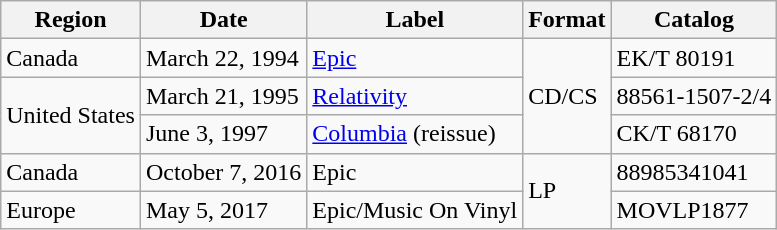<table class="wikitable">
<tr>
<th>Region</th>
<th>Date</th>
<th>Label</th>
<th>Format</th>
<th>Catalog</th>
</tr>
<tr>
<td>Canada</td>
<td>March 22, 1994</td>
<td><a href='#'>Epic</a></td>
<td rowspan="3">CD/CS</td>
<td>EK/T 80191</td>
</tr>
<tr>
<td rowspan="2">United States</td>
<td>March 21, 1995</td>
<td><a href='#'>Relativity</a></td>
<td>88561-1507-2/4</td>
</tr>
<tr>
<td>June 3, 1997</td>
<td><a href='#'>Columbia</a> (reissue)</td>
<td>CK/T 68170</td>
</tr>
<tr>
<td>Canada</td>
<td>October 7, 2016</td>
<td>Epic</td>
<td rowspan="2">LP</td>
<td>88985341041</td>
</tr>
<tr>
<td>Europe</td>
<td>May 5, 2017</td>
<td>Epic/Music On Vinyl</td>
<td>MOVLP1877</td>
</tr>
</table>
